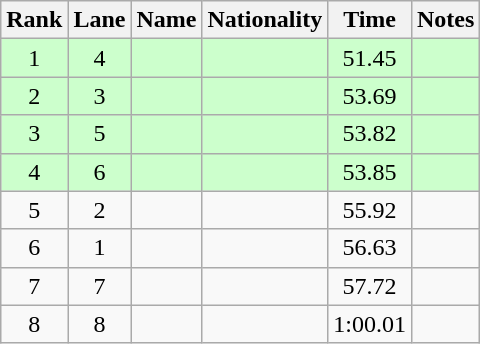<table class="wikitable sortable" style="text-align:center">
<tr>
<th>Rank</th>
<th>Lane</th>
<th>Name</th>
<th>Nationality</th>
<th>Time</th>
<th>Notes</th>
</tr>
<tr bgcolor=ccffcc>
<td>1</td>
<td>4</td>
<td align=left></td>
<td align=left></td>
<td>51.45</td>
<td><strong></strong> <strong></strong></td>
</tr>
<tr bgcolor=ccffcc>
<td>2</td>
<td>3</td>
<td align=left></td>
<td align=left></td>
<td>53.69</td>
<td><strong></strong></td>
</tr>
<tr bgcolor=ccffcc>
<td>3</td>
<td>5</td>
<td align=left></td>
<td align=left></td>
<td>53.82</td>
<td><strong></strong></td>
</tr>
<tr bgcolor=ccffcc>
<td>4</td>
<td>6</td>
<td align=left></td>
<td align=left></td>
<td>53.85</td>
<td><strong></strong></td>
</tr>
<tr>
<td>5</td>
<td>2</td>
<td align=left></td>
<td align=left></td>
<td>55.92</td>
<td></td>
</tr>
<tr>
<td>6</td>
<td>1</td>
<td align=left></td>
<td align=left></td>
<td>56.63</td>
<td></td>
</tr>
<tr>
<td>7</td>
<td>7</td>
<td align=left></td>
<td align=left></td>
<td>57.72</td>
<td></td>
</tr>
<tr>
<td>8</td>
<td>8</td>
<td align=left></td>
<td align=left></td>
<td>1:00.01</td>
<td></td>
</tr>
</table>
